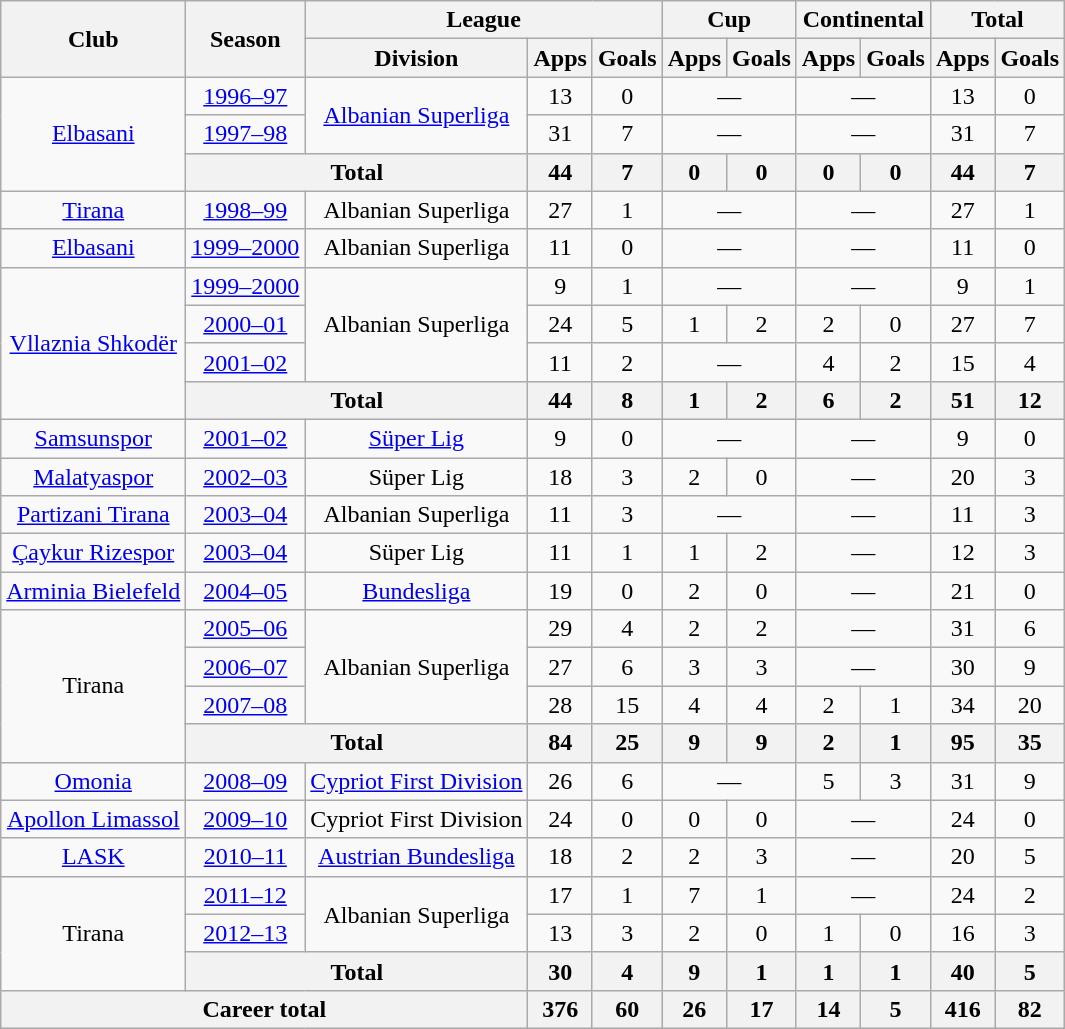<table class="wikitable" style="text-align:center">
<tr>
<th rowspan="2">Club</th>
<th rowspan="2">Season</th>
<th colspan="3">League</th>
<th colspan="2">Cup</th>
<th colspan="2">Continental</th>
<th colspan="2">Total</th>
</tr>
<tr>
<th>Division</th>
<th>Apps</th>
<th>Goals</th>
<th>Apps</th>
<th>Goals</th>
<th>Apps</th>
<th>Goals</th>
<th>Apps</th>
<th>Goals</th>
</tr>
<tr>
<td rowspan="3"><a href='#'>Elbasani</a></td>
<td><a href='#'>1996–97</a></td>
<td rowspan="2"><a href='#'>Albanian Superliga</a></td>
<td>13</td>
<td>0</td>
<td colspan="2">—</td>
<td colspan="2">—</td>
<td>13</td>
<td>0</td>
</tr>
<tr>
<td><a href='#'>1997–98</a></td>
<td>31</td>
<td>7</td>
<td colspan="2">—</td>
<td colspan="2">—</td>
<td>31</td>
<td>7</td>
</tr>
<tr>
<th colspan="2">Total</th>
<th>44</th>
<th>7</th>
<th>0</th>
<th>0</th>
<th>0</th>
<th>0</th>
<th>44</th>
<th>7</th>
</tr>
<tr>
<td><a href='#'>Tirana</a></td>
<td><a href='#'>1998–99</a></td>
<td>Albanian Superliga</td>
<td>27</td>
<td>1</td>
<td colspan="2">—</td>
<td colspan="2">—</td>
<td>27</td>
<td>1</td>
</tr>
<tr>
<td><a href='#'>Elbasani</a></td>
<td><a href='#'>1999–2000</a></td>
<td>Albanian Superliga</td>
<td>11</td>
<td>0</td>
<td colspan="2">—</td>
<td colspan="2">—</td>
<td>11</td>
<td>0</td>
</tr>
<tr>
<td rowspan="4"><a href='#'>Vllaznia Shkodër</a></td>
<td><a href='#'>1999–2000</a></td>
<td rowspan="3">Albanian Superliga</td>
<td>9</td>
<td>1</td>
<td colspan="2">—</td>
<td colspan="2">—</td>
<td>9</td>
<td>1</td>
</tr>
<tr>
<td><a href='#'>2000–01</a></td>
<td>24</td>
<td>5</td>
<td>1</td>
<td>2</td>
<td>2</td>
<td>0</td>
<td>27</td>
<td>7</td>
</tr>
<tr>
<td><a href='#'>2001–02</a></td>
<td>11</td>
<td>2</td>
<td colspan="2">—</td>
<td>4</td>
<td>2</td>
<td>15</td>
<td>4</td>
</tr>
<tr>
<th colspan="2">Total</th>
<th>44</th>
<th>8</th>
<th>1</th>
<th>2</th>
<th>6</th>
<th>2</th>
<th>51</th>
<th>12</th>
</tr>
<tr>
<td><a href='#'>Samsunspor</a></td>
<td><a href='#'>2001–02</a></td>
<td><a href='#'>Süper Lig</a></td>
<td>9</td>
<td>0</td>
<td colspan="2">—</td>
<td colspan="2">—</td>
<td>9</td>
<td>0</td>
</tr>
<tr>
<td><a href='#'>Malatyaspor</a></td>
<td><a href='#'>2002–03</a></td>
<td>Süper Lig</td>
<td>18</td>
<td>3</td>
<td>2</td>
<td>0</td>
<td colspan="2">—</td>
<td>20</td>
<td>3</td>
</tr>
<tr>
<td><a href='#'>Partizani Tirana</a></td>
<td><a href='#'>2003–04</a></td>
<td>Albanian Superliga</td>
<td>11</td>
<td>3</td>
<td colspan="2">—</td>
<td colspan="2">—</td>
<td>11</td>
<td>3</td>
</tr>
<tr>
<td><a href='#'>Çaykur Rizespor</a></td>
<td><a href='#'>2003–04</a></td>
<td>Süper Lig</td>
<td>11</td>
<td>1</td>
<td>1</td>
<td>2</td>
<td colspan="2">—</td>
<td>12</td>
<td>3</td>
</tr>
<tr>
<td><a href='#'>Arminia Bielefeld</a></td>
<td><a href='#'>2004–05</a></td>
<td><a href='#'>Bundesliga</a></td>
<td>19</td>
<td>0</td>
<td>2</td>
<td>0</td>
<td colspan="2">—</td>
<td>21</td>
<td>0</td>
</tr>
<tr>
<td rowspan="4">Tirana</td>
<td><a href='#'>2005–06</a></td>
<td rowspan="3">Albanian Superliga</td>
<td>29</td>
<td>4</td>
<td>2</td>
<td>2</td>
<td colspan="2">—</td>
<td>31</td>
<td>6</td>
</tr>
<tr>
<td><a href='#'>2006–07</a></td>
<td>27</td>
<td>6</td>
<td>3</td>
<td>3</td>
<td colspan="2">—</td>
<td>30</td>
<td>9</td>
</tr>
<tr>
<td><a href='#'>2007–08</a></td>
<td>28</td>
<td>15</td>
<td>4</td>
<td>4</td>
<td>2</td>
<td>1</td>
<td>34</td>
<td>20</td>
</tr>
<tr>
<th colspan="2">Total</th>
<th>84</th>
<th>25</th>
<th>9</th>
<th>9</th>
<th>2</th>
<th>1</th>
<th>95</th>
<th>35</th>
</tr>
<tr>
<td><a href='#'>Omonia</a></td>
<td><a href='#'>2008–09</a></td>
<td><a href='#'>Cypriot First Division</a></td>
<td>26</td>
<td>6</td>
<td colspan="2">—</td>
<td>5</td>
<td>3</td>
<td>31</td>
<td>9</td>
</tr>
<tr>
<td><a href='#'>Apollon Limassol</a></td>
<td><a href='#'>2009–10</a></td>
<td>Cypriot First Division</td>
<td>24</td>
<td>0</td>
<td>0</td>
<td>0</td>
<td colspan="2">—</td>
<td>24</td>
<td>0</td>
</tr>
<tr>
<td><a href='#'>LASK</a></td>
<td><a href='#'>2010–11</a></td>
<td><a href='#'>Austrian Bundesliga</a></td>
<td>18</td>
<td>2</td>
<td>2</td>
<td>3</td>
<td colspan="2">—</td>
<td>20</td>
<td>5</td>
</tr>
<tr>
<td rowspan="3">Tirana</td>
<td><a href='#'>2011–12</a></td>
<td rowspan="2">Albanian Superliga</td>
<td>17</td>
<td>1</td>
<td>7</td>
<td>1</td>
<td colspan="2">—</td>
<td>24</td>
<td>2</td>
</tr>
<tr>
<td><a href='#'>2012–13</a></td>
<td>13</td>
<td>3</td>
<td>2</td>
<td>0</td>
<td>1</td>
<td>0</td>
<td>16</td>
<td>3</td>
</tr>
<tr>
<th colspan="2">Total</th>
<th>30</th>
<th>4</th>
<th>9</th>
<th>1</th>
<th>1</th>
<th>1</th>
<th>40</th>
<th>5</th>
</tr>
<tr>
<th colspan="3">Career total</th>
<th>376</th>
<th>60</th>
<th>26</th>
<th>17</th>
<th>14</th>
<th>5</th>
<th>416</th>
<th>82</th>
</tr>
</table>
